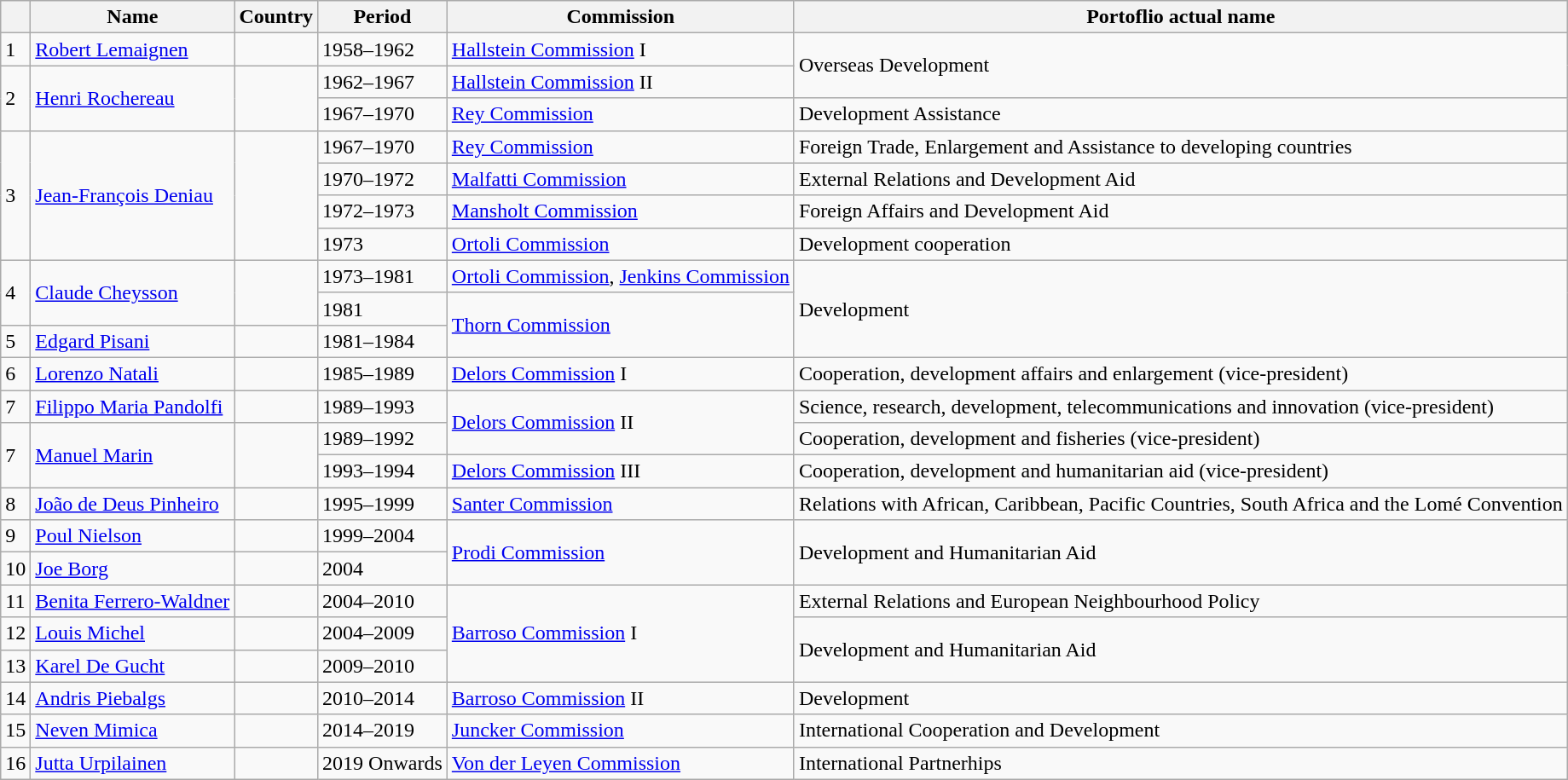<table class="wikitable">
<tr>
<th></th>
<th>Name</th>
<th>Country</th>
<th>Period</th>
<th>Commission</th>
<th>Portoflio actual name</th>
</tr>
<tr>
<td>1</td>
<td><a href='#'>Robert Lemaignen</a></td>
<td></td>
<td>1958–1962</td>
<td><a href='#'>Hallstein Commission</a> I</td>
<td rowspan="2">Overseas Development</td>
</tr>
<tr>
<td rowspan="2">2</td>
<td rowspan="2"><a href='#'>Henri Rochereau</a></td>
<td rowspan="2"></td>
<td>1962–1967</td>
<td><a href='#'>Hallstein Commission</a> II</td>
</tr>
<tr>
<td>1967–1970</td>
<td><a href='#'>Rey Commission</a></td>
<td>Development Assistance</td>
</tr>
<tr>
<td rowspan="4">3</td>
<td rowspan="4"><a href='#'>Jean-François Deniau</a></td>
<td rowspan="4"></td>
<td>1967–1970</td>
<td><a href='#'>Rey Commission</a></td>
<td>Foreign Trade, Enlargement and Assistance to developing countries</td>
</tr>
<tr>
<td>1970–1972</td>
<td><a href='#'>Malfatti Commission</a></td>
<td>External Relations and Development Aid</td>
</tr>
<tr>
<td>1972–1973</td>
<td><a href='#'>Mansholt Commission</a></td>
<td>Foreign Affairs and Development Aid</td>
</tr>
<tr>
<td>1973</td>
<td><a href='#'>Ortoli Commission</a></td>
<td>Development cooperation</td>
</tr>
<tr>
<td rowspan="2">4</td>
<td rowspan="2"><a href='#'>Claude Cheysson</a></td>
<td rowspan="2"></td>
<td>1973–1981</td>
<td><a href='#'>Ortoli Commission</a>, <a href='#'>Jenkins Commission</a></td>
<td rowspan="3">Development</td>
</tr>
<tr>
<td>1981</td>
<td rowspan="2"><a href='#'>Thorn Commission</a></td>
</tr>
<tr>
<td>5</td>
<td><a href='#'>Edgard Pisani</a></td>
<td></td>
<td>1981–1984</td>
</tr>
<tr>
<td>6</td>
<td><a href='#'>Lorenzo Natali</a></td>
<td></td>
<td>1985–1989</td>
<td><a href='#'>Delors Commission</a> I</td>
<td>Cooperation, development affairs and enlargement (vice-president)</td>
</tr>
<tr>
<td>7</td>
<td><a href='#'>Filippo Maria Pandolfi</a></td>
<td></td>
<td>1989–1993</td>
<td rowspan="2"><a href='#'>Delors Commission</a> II</td>
<td>Science, research, development, telecommunications and innovation (vice-president)</td>
</tr>
<tr>
<td rowspan="2">7</td>
<td rowspan="2"><a href='#'>Manuel Marin</a></td>
<td rowspan="2"></td>
<td>1989–1992</td>
<td>Cooperation, development and fisheries (vice-president)</td>
</tr>
<tr>
<td>1993–1994</td>
<td><a href='#'>Delors Commission</a> III</td>
<td>Cooperation, development and humanitarian aid (vice-president)</td>
</tr>
<tr>
<td>8</td>
<td><a href='#'>João de Deus Pinheiro</a></td>
<td></td>
<td>1995–1999</td>
<td><a href='#'>Santer Commission</a></td>
<td>Relations with African, Caribbean, Pacific Countries, South Africa and the Lomé Convention</td>
</tr>
<tr>
<td>9</td>
<td><a href='#'>Poul Nielson</a></td>
<td></td>
<td>1999–2004</td>
<td rowspan="2"><a href='#'>Prodi Commission</a></td>
<td rowspan="2">Development and Humanitarian Aid</td>
</tr>
<tr>
<td>10</td>
<td><a href='#'>Joe Borg</a></td>
<td></td>
<td>2004</td>
</tr>
<tr>
<td>11</td>
<td><a href='#'>Benita Ferrero-Waldner</a></td>
<td></td>
<td>2004–2010</td>
<td rowspan="3"><a href='#'>Barroso Commission</a> I</td>
<td>External Relations and European Neighbourhood Policy</td>
</tr>
<tr>
<td>12</td>
<td><a href='#'>Louis Michel</a></td>
<td></td>
<td>2004–2009</td>
<td rowspan="2">Development and Humanitarian Aid</td>
</tr>
<tr>
<td>13</td>
<td><a href='#'>Karel De Gucht</a></td>
<td></td>
<td>2009–2010</td>
</tr>
<tr>
<td>14</td>
<td><a href='#'>Andris Piebalgs</a></td>
<td></td>
<td>2010–2014</td>
<td><a href='#'>Barroso Commission</a> II</td>
<td>Development</td>
</tr>
<tr>
<td>15</td>
<td><a href='#'>Neven Mimica</a></td>
<td></td>
<td>2014–2019</td>
<td><a href='#'>Juncker Commission</a></td>
<td>International Cooperation and Development</td>
</tr>
<tr>
<td>16</td>
<td><a href='#'>Jutta Urpilainen</a></td>
<td></td>
<td>2019 Onwards</td>
<td><a href='#'>Von der Leyen Commission</a></td>
<td>International Partnerhips</td>
</tr>
</table>
